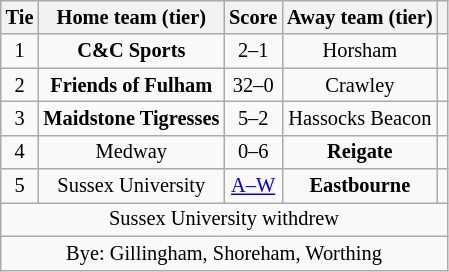<table class="wikitable" style="text-align:center; font-size:85%">
<tr>
<th>Tie</th>
<th>Home team (tier)</th>
<th>Score</th>
<th>Away team (tier)</th>
<th></th>
</tr>
<tr>
<td align="center">1</td>
<td><strong>C&C Sports</strong></td>
<td align="center">2–1</td>
<td>Horsham</td>
<td></td>
</tr>
<tr>
<td align="center">2</td>
<td><strong>Friends of Fulham</strong></td>
<td align="center">32–0</td>
<td>Crawley</td>
<td></td>
</tr>
<tr>
<td align="center">3</td>
<td><strong>Maidstone Tigresses</strong></td>
<td align="center">5–2</td>
<td>Hassocks Beacon</td>
<td></td>
</tr>
<tr>
<td align="center">4</td>
<td>Medway</td>
<td align="center">0–6</td>
<td><strong>Reigate</strong></td>
<td></td>
</tr>
<tr>
<td align="center">5</td>
<td>Sussex University</td>
<td align="center"><a href='#'>A–W</a></td>
<td><strong>Eastbourne</strong></td>
<td></td>
</tr>
<tr>
<td colspan="5" align="center">Sussex University withdrew</td>
</tr>
<tr>
<td colspan="5" align="center">Bye: Gillingham, Shoreham, Worthing</td>
</tr>
</table>
